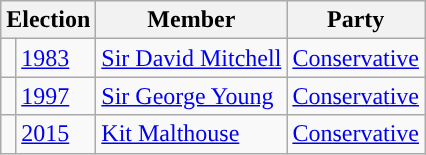<table class="wikitable">
<tr>
<th colspan="2">Election</th>
<th>Member</th>
<th>Party</th>
</tr>
<tr>
<td style="color:inherit;background-color: "></td>
<td><a href='#'>1983</a></td>
<td><a href='#'>Sir David Mitchell</a></td>
<td><a href='#'>Conservative</a></td>
</tr>
<tr>
<td style="color:inherit;background-color: "></td>
<td><a href='#'>1997</a></td>
<td><a href='#'>Sir George Young</a></td>
<td><a href='#'>Conservative</a></td>
</tr>
<tr>
<td style="color:inherit;background-color: "></td>
<td><a href='#'>2015</a></td>
<td><a href='#'>Kit Malthouse</a></td>
<td><a href='#'>Conservative</a></td>
</tr>
</table>
